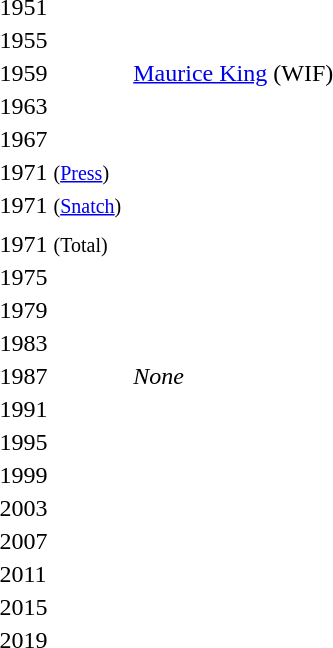<table>
<tr>
<td>1951</td>
<td></td>
<td></td>
<td></td>
</tr>
<tr>
<td>1955</td>
<td></td>
<td></td>
<td></td>
</tr>
<tr>
<td>1959</td>
<td></td>
<td> <a href='#'>Maurice King</a> (WIF)</td>
<td></td>
</tr>
<tr>
<td>1963</td>
<td></td>
<td></td>
<td></td>
</tr>
<tr>
<td>1967</td>
<td></td>
<td></td>
<td></td>
</tr>
<tr>
<td>1971 <small>(<a href='#'>Press</a>)</small></td>
<td></td>
<td></td>
<td></td>
</tr>
<tr>
<td>1971 <small>(<a href='#'>Snatch</a>)</small></td>
<td></td>
<td></td>
<td></td>
</tr>
<tr>
<td></td>
<td></td>
<td></td>
<td></td>
</tr>
<tr>
<td>1971 <small>(Total)</small></td>
<td></td>
<td></td>
<td></td>
</tr>
<tr>
<td>1975</td>
<td></td>
<td></td>
<td></td>
</tr>
<tr>
<td>1979</td>
<td></td>
<td></td>
<td></td>
</tr>
<tr>
<td>1983</td>
<td></td>
<td></td>
<td></td>
</tr>
<tr>
<td>1987</td>
<td><br></td>
<td><em>None</em></td>
<td></td>
</tr>
<tr>
<td>1991</td>
<td></td>
<td></td>
<td></td>
</tr>
<tr>
<td>1995</td>
<td></td>
<td></td>
<td></td>
</tr>
<tr>
<td>1999</td>
<td></td>
<td></td>
<td></td>
</tr>
<tr>
<td>2003</td>
<td></td>
<td></td>
<td></td>
</tr>
<tr>
<td>2007</td>
<td align="left"></td>
<td align="left"></td>
<td align="left"></td>
</tr>
<tr>
<td>2011<br></td>
<td></td>
<td></td>
<td></td>
</tr>
<tr>
<td>2015<br></td>
<td></td>
<td></td>
<td></td>
</tr>
<tr>
<td>2019<br></td>
<td></td>
<td></td>
<td></td>
</tr>
</table>
